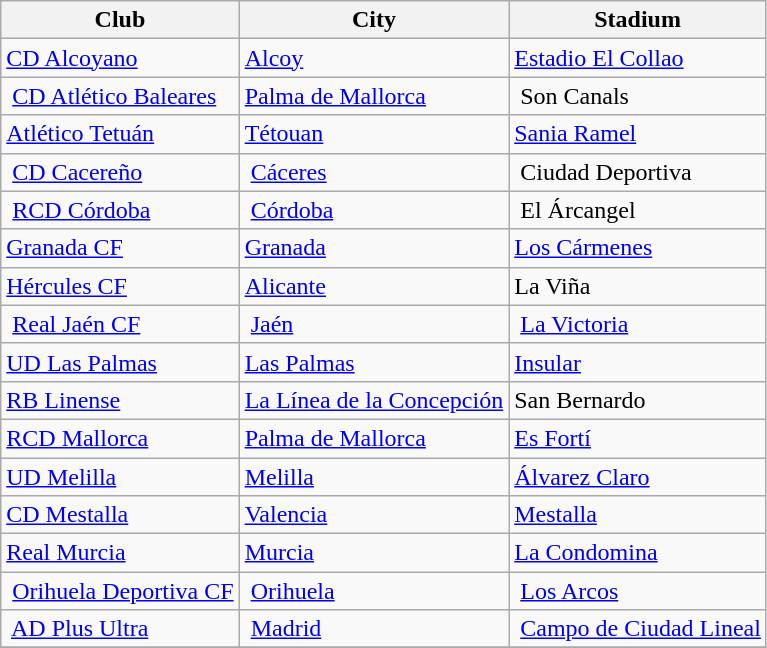<table class="wikitable sortable" style="text-align: left;">
<tr>
<th>Club</th>
<th>City</th>
<th>Stadium</th>
</tr>
<tr>
<td><a href='#'>CD Alcoyano</a></td>
<td><a href='#'>Alcoy</a></td>
<td><a href='#'>Estadio El Collao</a></td>
</tr>
<tr>
<td> <a href='#'>CD Atlético Baleares</a></td>
<td><a href='#'>Palma de Mallorca</a></td>
<td> Son Canals</td>
</tr>
<tr>
<td><a href='#'>Atlético Tetuán</a></td>
<td><a href='#'>Tétouan</a></td>
<td><a href='#'>Sania Ramel</a></td>
</tr>
<tr>
<td> <a href='#'>CD Cacereño</a></td>
<td> <a href='#'>Cáceres</a></td>
<td> Ciudad Deportiva</td>
</tr>
<tr>
<td> <a href='#'>RCD Córdoba</a></td>
<td> <a href='#'>Córdoba</a></td>
<td> El Árcangel</td>
</tr>
<tr>
<td><a href='#'>Granada CF</a></td>
<td><a href='#'>Granada</a></td>
<td><a href='#'>Los Cármenes</a></td>
</tr>
<tr>
<td><a href='#'>Hércules CF</a></td>
<td><a href='#'>Alicante</a></td>
<td>La Viña</td>
</tr>
<tr>
<td> <a href='#'>Real Jaén CF</a></td>
<td> <a href='#'>Jaén</a></td>
<td> <a href='#'>La Victoria</a></td>
</tr>
<tr>
<td><a href='#'>UD Las Palmas</a></td>
<td><a href='#'>Las Palmas</a></td>
<td><a href='#'>Insular</a></td>
</tr>
<tr>
<td><a href='#'>RB Linense</a></td>
<td><a href='#'>La Línea de la Concepción</a></td>
<td>San Bernardo</td>
</tr>
<tr>
<td><a href='#'>RCD Mallorca</a></td>
<td><a href='#'>Palma de Mallorca</a></td>
<td><a href='#'>Es Fortí</a></td>
</tr>
<tr>
<td><a href='#'>UD Melilla</a></td>
<td><a href='#'>Melilla</a></td>
<td><a href='#'>Álvarez Claro</a></td>
</tr>
<tr>
<td><a href='#'>CD Mestalla</a></td>
<td><a href='#'>Valencia</a></td>
<td><a href='#'>Mestalla</a></td>
</tr>
<tr>
<td><a href='#'>Real Murcia</a></td>
<td><a href='#'>Murcia</a></td>
<td><a href='#'>La Condomina</a></td>
</tr>
<tr>
<td> <a href='#'>Orihuela Deportiva CF</a></td>
<td> <a href='#'>Orihuela</a></td>
<td> <a href='#'>Los Arcos</a></td>
</tr>
<tr>
<td> <a href='#'>AD Plus Ultra</a></td>
<td> <a href='#'>Madrid</a></td>
<td> <a href='#'>Campo de Ciudad Lineal</a></td>
</tr>
<tr>
</tr>
</table>
